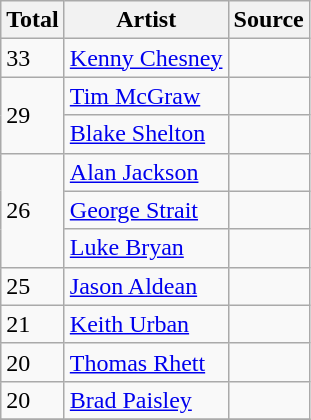<table class="wikitable">
<tr>
<th>Total</th>
<th>Artist</th>
<th>Source</th>
</tr>
<tr>
<td>33</td>
<td><a href='#'>Kenny Chesney</a></td>
<td></td>
</tr>
<tr>
<td rowspan="2">29</td>
<td><a href='#'>Tim McGraw</a></td>
<td></td>
</tr>
<tr>
<td><a href='#'>Blake Shelton</a></td>
<td></td>
</tr>
<tr>
<td rowspan="3">26</td>
<td><a href='#'>Alan Jackson</a></td>
<td></td>
</tr>
<tr>
<td><a href='#'>George Strait</a></td>
<td></td>
</tr>
<tr>
<td><a href='#'>Luke Bryan</a></td>
<td></td>
</tr>
<tr>
<td>25</td>
<td><a href='#'>Jason Aldean</a></td>
<td></td>
</tr>
<tr>
<td>21</td>
<td><a href='#'>Keith Urban</a></td>
<td></td>
</tr>
<tr>
<td>20</td>
<td><a href='#'>Thomas Rhett</a></td>
<td></td>
</tr>
<tr>
<td>20</td>
<td><a href='#'>Brad Paisley</a></td>
<td></td>
</tr>
<tr>
</tr>
</table>
